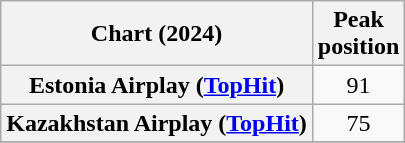<table class="wikitable sortable plainrowheaders" style="text-align:center">
<tr>
<th scope="col">Chart (2024)</th>
<th scope="col">Peak<br>position</th>
</tr>
<tr>
<th scope="row">Estonia Airplay (<a href='#'>TopHit</a>)</th>
<td>91</td>
</tr>
<tr>
<th scope="row">Kazakhstan Airplay (<a href='#'>TopHit</a>)</th>
<td>75</td>
</tr>
<tr>
</tr>
</table>
